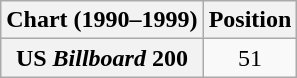<table class="wikitable plainrowheaders" style="text-align:center">
<tr>
<th scope="col">Chart (1990–1999)</th>
<th scope="col">Position</th>
</tr>
<tr>
<th scope="row">US <em>Billboard</em> 200</th>
<td>51</td>
</tr>
</table>
